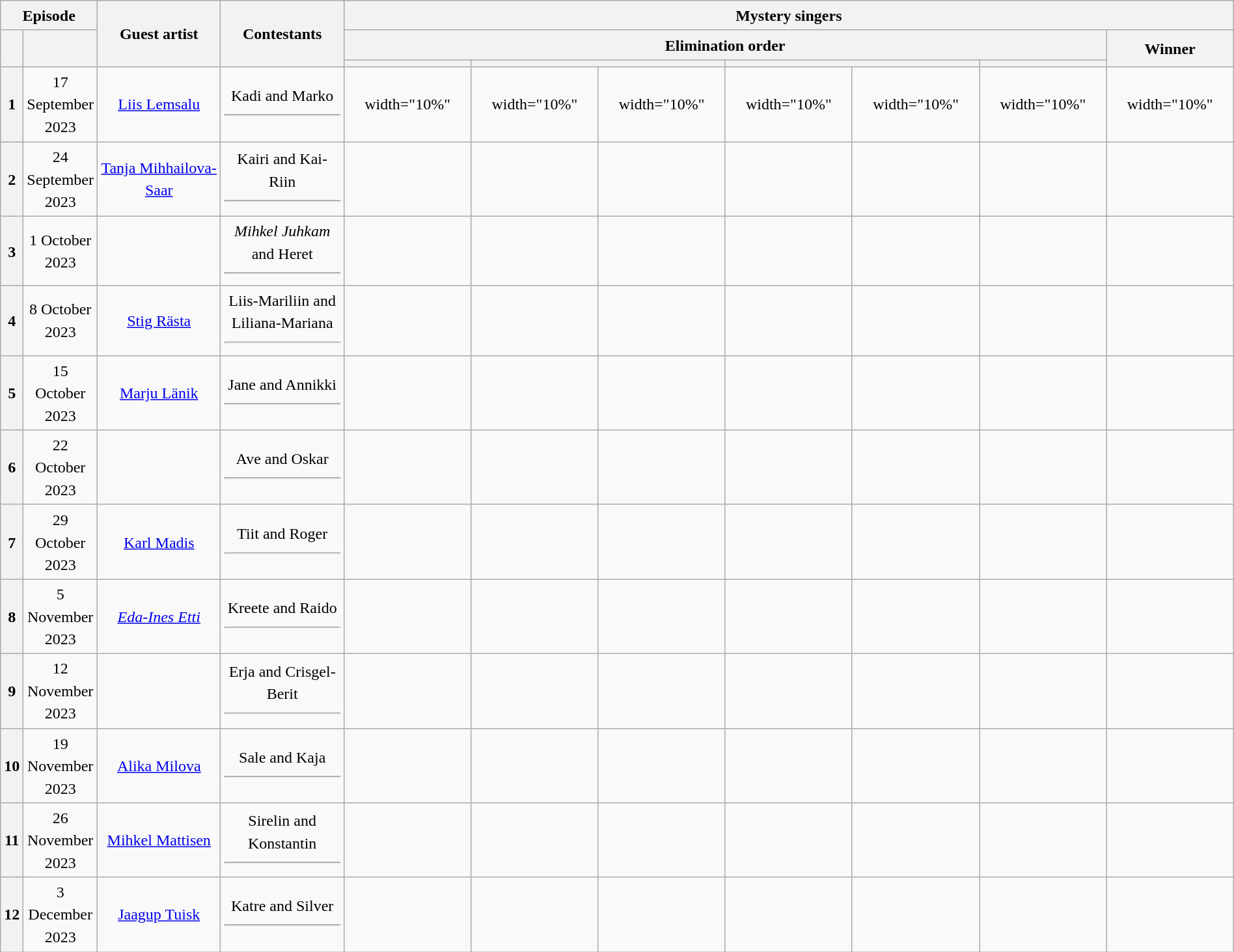<table class="wikitable plainrowheaders mw-collapsible" style="text-align:center; line-height:23px; width:100%;">
<tr>
<th colspan="2" width="1%">Episode</th>
<th rowspan="3" width="10%">Guest artist</th>
<th rowspan="3" width="10%">Contestants</th>
<th colspan="7">Mystery singers<br></th>
</tr>
<tr>
<th rowspan="2"></th>
<th rowspan="2"></th>
<th colspan="6">Elimination order</th>
<th rowspan="2">Winner</th>
</tr>
<tr>
<th></th>
<th colspan="2"></th>
<th colspan="2"></th>
<th></th>
</tr>
<tr>
<th>1</th>
<td>17 September 2023</td>
<td><a href='#'>Liis Lemsalu</a><br></td>
<td>Kadi and Marko<hr></td>
<td>width="10%" </td>
<td>width="10%" </td>
<td>width="10%" </td>
<td>width="10%" </td>
<td>width="10%" </td>
<td>width="10%" </td>
<td>width="10%" </td>
</tr>
<tr>
<th>2</th>
<td>24 September 2023</td>
<td><a href='#'>Tanja Mihhailova-Saar</a><br></td>
<td>Kairi and Kai-Riin<hr></td>
<td></td>
<td></td>
<td></td>
<td></td>
<td></td>
<td></td>
<td></td>
</tr>
<tr>
<th>3</th>
<td>1 October 2023</td>
<td><br></td>
<td><em>Mihkel Juhkam</em> and Heret<hr></td>
<td></td>
<td></td>
<td></td>
<td></td>
<td></td>
<td></td>
<td></td>
</tr>
<tr>
<th>4</th>
<td>8 October 2023</td>
<td><a href='#'>Stig Rästa</a><br></td>
<td>Liis-Mariliin and Liliana-Mariana<hr></td>
<td></td>
<td></td>
<td></td>
<td></td>
<td></td>
<td></td>
<td></td>
</tr>
<tr>
<th>5</th>
<td>15 October 2023</td>
<td><a href='#'>Marju Länik</a><br></td>
<td>Jane and Annikki<hr></td>
<td></td>
<td></td>
<td></td>
<td></td>
<td></td>
<td></td>
<td></td>
</tr>
<tr>
<th>6</th>
<td>22 October 2023</td>
<td><br></td>
<td>Ave and Oskar<hr></td>
<td></td>
<td></td>
<td></td>
<td></td>
<td></td>
<td></td>
<td></td>
</tr>
<tr>
<th>7</th>
<td>29 October 2023</td>
<td><a href='#'>Karl Madis</a><br></td>
<td>Tiit and Roger<hr></td>
<td></td>
<td></td>
<td></td>
<td></td>
<td></td>
<td></td>
<td></td>
</tr>
<tr>
<th>8</th>
<td>5 November 2023</td>
<td><em><a href='#'>Eda-Ines Etti</a></em><br></td>
<td>Kreete and Raido<hr></td>
<td></td>
<td></td>
<td></td>
<td></td>
<td></td>
<td></td>
<td></td>
</tr>
<tr>
<th>9</th>
<td>12 November 2023</td>
<td><br></td>
<td>Erja and Crisgel-Berit<hr></td>
<td></td>
<td></td>
<td></td>
<td></td>
<td></td>
<td></td>
<td></td>
</tr>
<tr>
<th>10</th>
<td>19 November 2023</td>
<td><a href='#'>Alika Milova</a><br></td>
<td>Sale and Kaja<hr></td>
<td></td>
<td></td>
<td></td>
<td></td>
<td></td>
<td></td>
<td></td>
</tr>
<tr>
<th>11</th>
<td>26 November 2023</td>
<td><a href='#'>Mihkel Mattisen</a></td>
<td>Sirelin and Konstantin<hr></td>
<td></td>
<td></td>
<td></td>
<td></td>
<td></td>
<td></td>
<td></td>
</tr>
<tr>
<th>12</th>
<td>3 December 2023</td>
<td><a href='#'>Jaagup Tuisk</a></td>
<td>Katre and Silver<hr></td>
<td></td>
<td></td>
<td></td>
<td></td>
<td></td>
<td></td>
<td></td>
</tr>
</table>
